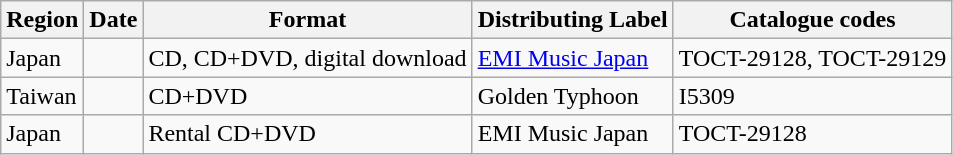<table class="wikitable">
<tr>
<th>Region</th>
<th>Date</th>
<th>Format</th>
<th>Distributing Label</th>
<th>Catalogue codes</th>
</tr>
<tr>
<td rowspan="1">Japan</td>
<td></td>
<td>CD, CD+DVD, digital download</td>
<td rowspan="1"><a href='#'>EMI Music Japan</a></td>
<td rowspan="1">TOCT-29128, TOCT-29129</td>
</tr>
<tr>
<td rowspan="1">Taiwan</td>
<td></td>
<td>CD+DVD</td>
<td rowspan="1">Golden Typhoon</td>
<td rowspan="1">I5309</td>
</tr>
<tr>
<td rowspan="1">Japan</td>
<td></td>
<td>Rental CD+DVD</td>
<td rowspan="1">EMI Music Japan</td>
<td rowspan="1">TOCT-29128</td>
</tr>
</table>
